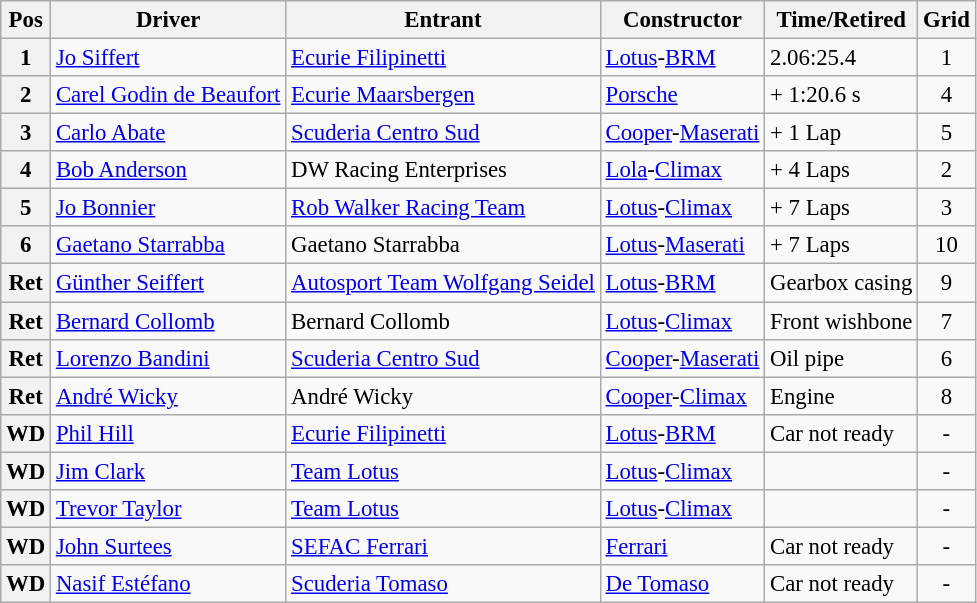<table class="wikitable" style="font-size: 95%;">
<tr>
<th>Pos</th>
<th>Driver</th>
<th>Entrant</th>
<th>Constructor</th>
<th>Time/Retired</th>
<th>Grid</th>
</tr>
<tr>
<th>1</th>
<td> <a href='#'>Jo Siffert</a></td>
<td><a href='#'>Ecurie Filipinetti</a></td>
<td><a href='#'>Lotus</a>-<a href='#'>BRM</a></td>
<td>2.06:25.4</td>
<td style="text-align:center">1</td>
</tr>
<tr>
<th>2</th>
<td> <a href='#'>Carel Godin de Beaufort</a></td>
<td><a href='#'>Ecurie Maarsbergen</a></td>
<td><a href='#'>Porsche</a></td>
<td>+ 1:20.6 s</td>
<td style="text-align:center">4</td>
</tr>
<tr>
<th>3</th>
<td> <a href='#'>Carlo Abate</a></td>
<td><a href='#'>Scuderia Centro Sud</a></td>
<td><a href='#'>Cooper</a>-<a href='#'>Maserati</a></td>
<td>+ 1 Lap</td>
<td style="text-align:center">5</td>
</tr>
<tr>
<th>4</th>
<td> <a href='#'>Bob Anderson</a></td>
<td>DW Racing Enterprises</td>
<td><a href='#'>Lola</a>-<a href='#'>Climax</a></td>
<td>+ 4 Laps</td>
<td style="text-align:center">2</td>
</tr>
<tr>
<th>5</th>
<td> <a href='#'>Jo Bonnier</a></td>
<td><a href='#'>Rob Walker Racing Team</a></td>
<td><a href='#'>Lotus</a>-<a href='#'>Climax</a></td>
<td>+ 7 Laps</td>
<td style="text-align:center">3</td>
</tr>
<tr>
<th>6</th>
<td> <a href='#'>Gaetano Starrabba</a></td>
<td>Gaetano Starrabba</td>
<td><a href='#'>Lotus</a>-<a href='#'>Maserati</a></td>
<td>+ 7 Laps</td>
<td style="text-align:center">10</td>
</tr>
<tr>
<th>Ret</th>
<td> <a href='#'>Günther Seiffert</a></td>
<td><a href='#'>Autosport Team Wolfgang Seidel</a></td>
<td><a href='#'>Lotus</a>-<a href='#'>BRM</a></td>
<td>Gearbox casing</td>
<td style="text-align:center">9</td>
</tr>
<tr>
<th>Ret</th>
<td> <a href='#'>Bernard Collomb</a></td>
<td>Bernard Collomb</td>
<td><a href='#'>Lotus</a>-<a href='#'>Climax</a></td>
<td>Front wishbone</td>
<td style="text-align:center">7</td>
</tr>
<tr>
<th>Ret</th>
<td> <a href='#'>Lorenzo Bandini</a></td>
<td><a href='#'>Scuderia Centro Sud</a></td>
<td><a href='#'>Cooper</a>-<a href='#'>Maserati</a></td>
<td>Oil pipe</td>
<td style="text-align:center">6</td>
</tr>
<tr>
<th>Ret</th>
<td> <a href='#'>André Wicky</a></td>
<td>André Wicky</td>
<td><a href='#'>Cooper</a>-<a href='#'>Climax</a></td>
<td>Engine</td>
<td style="text-align:center">8</td>
</tr>
<tr>
<th>WD</th>
<td> <a href='#'>Phil Hill</a></td>
<td><a href='#'>Ecurie Filipinetti</a></td>
<td><a href='#'>Lotus</a>-<a href='#'>BRM</a></td>
<td>Car not ready</td>
<td style="text-align:center">-</td>
</tr>
<tr>
<th>WD</th>
<td> <a href='#'>Jim Clark</a></td>
<td><a href='#'>Team Lotus</a></td>
<td><a href='#'>Lotus</a>-<a href='#'>Climax</a></td>
<td></td>
<td style="text-align:center">-</td>
</tr>
<tr>
<th>WD</th>
<td> <a href='#'>Trevor Taylor</a></td>
<td><a href='#'>Team Lotus</a></td>
<td><a href='#'>Lotus</a>-<a href='#'>Climax</a></td>
<td></td>
<td style="text-align:center">-</td>
</tr>
<tr>
<th>WD</th>
<td> <a href='#'>John Surtees</a></td>
<td><a href='#'>SEFAC Ferrari</a></td>
<td><a href='#'>Ferrari</a></td>
<td>Car not ready</td>
<td style="text-align:center">-</td>
</tr>
<tr>
<th>WD</th>
<td> <a href='#'>Nasif Estéfano</a></td>
<td><a href='#'>Scuderia Tomaso</a></td>
<td><a href='#'>De Tomaso</a></td>
<td>Car not ready</td>
<td style="text-align:center">-</td>
</tr>
</table>
